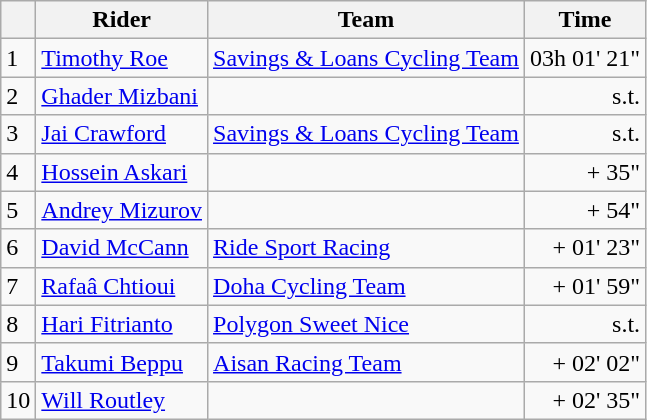<table class=wikitable>
<tr>
<th></th>
<th>Rider</th>
<th>Team</th>
<th>Time</th>
</tr>
<tr>
<td>1</td>
<td> <a href='#'>Timothy Roe</a> </td>
<td><a href='#'>Savings & Loans Cycling Team</a></td>
<td align=right>03h 01' 21"</td>
</tr>
<tr>
<td>2</td>
<td> <a href='#'>Ghader Mizbani</a></td>
<td></td>
<td align=right>s.t.</td>
</tr>
<tr>
<td>3</td>
<td> <a href='#'>Jai Crawford</a></td>
<td><a href='#'>Savings & Loans Cycling Team</a></td>
<td align=right>s.t.</td>
</tr>
<tr>
<td>4</td>
<td> <a href='#'>Hossein Askari</a></td>
<td></td>
<td align=right>+ 35"</td>
</tr>
<tr>
<td>5</td>
<td> <a href='#'>Andrey Mizurov</a></td>
<td></td>
<td align=right>+ 54"</td>
</tr>
<tr>
<td>6</td>
<td> <a href='#'>David McCann</a></td>
<td><a href='#'>Ride Sport Racing</a></td>
<td align=right>+ 01' 23"</td>
</tr>
<tr>
<td>7</td>
<td> <a href='#'>Rafaâ Chtioui</a></td>
<td><a href='#'>Doha Cycling Team</a></td>
<td align=right>+ 01' 59"</td>
</tr>
<tr>
<td>8</td>
<td> <a href='#'>Hari Fitrianto</a></td>
<td><a href='#'>Polygon Sweet Nice</a></td>
<td align=right>s.t.</td>
</tr>
<tr>
<td>9</td>
<td> <a href='#'>Takumi Beppu</a></td>
<td><a href='#'>Aisan Racing Team</a></td>
<td align=right>+ 02' 02"</td>
</tr>
<tr>
<td>10</td>
<td> <a href='#'>Will Routley</a></td>
<td></td>
<td align=right>+ 02' 35"</td>
</tr>
</table>
